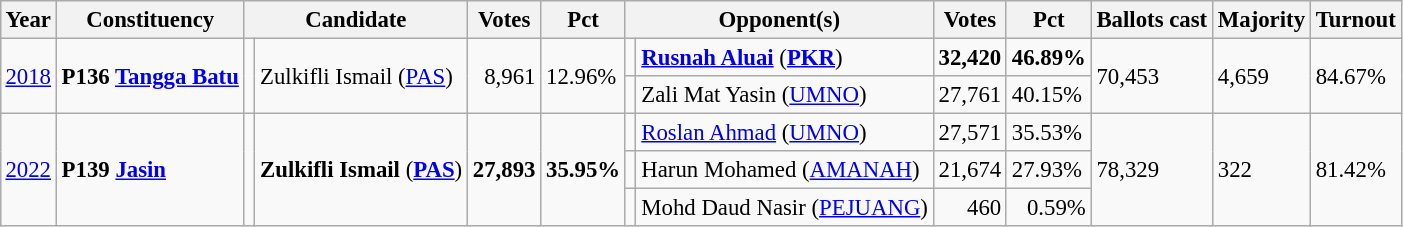<table class="wikitable" style="margin:0.5em ; font-size:95%">
<tr>
<th>Year</th>
<th>Constituency</th>
<th colspan=2>Candidate</th>
<th>Votes</th>
<th>Pct</th>
<th colspan=2>Opponent(s)</th>
<th>Votes</th>
<th>Pct</th>
<th>Ballots cast</th>
<th>Majority</th>
<th>Turnout</th>
</tr>
<tr>
<td rowspan=2><a href='#'>2018</a></td>
<td rowspan=2><strong>P136 <a href='#'>Tangga Batu</a></strong></td>
<td rowspan=2 ></td>
<td rowspan=2>Zulkifli Ismail (<a href='#'>PAS</a>)</td>
<td rowspan=2 align=right>8,961</td>
<td rowspan=2>12.96%</td>
<td></td>
<td><strong><a href='#'>Rusnah Aluai</a></strong> (<a href='#'><strong>PKR</strong></a>)</td>
<td align="right"><strong>32,420</strong></td>
<td><strong>46.89%</strong></td>
<td rowspan="2">70,453</td>
<td rowspan="2">4,659</td>
<td rowspan="2">84.67%</td>
</tr>
<tr>
<td></td>
<td>Zali Mat Yasin (<a href='#'>UMNO</a>)</td>
<td align="right">27,761</td>
<td>40.15%</td>
</tr>
<tr>
<td rowspan=3><a href='#'>2022</a></td>
<td rowspan=3><strong>P139 <a href='#'>Jasin</a></strong></td>
<td rowspan=3 bgcolor=></td>
<td rowspan=3><strong>Zulkifli Ismail</strong> (<a href='#'><strong>PAS</strong></a>)</td>
<td rowspan=3 align="right"><strong>27,893</strong></td>
<td rowspan=3><strong>35.95%</strong></td>
<td></td>
<td><a href='#'>Roslan Ahmad</a> (<a href='#'>UMNO</a>)</td>
<td align="right">27,571</td>
<td>35.53%</td>
<td rowspan=3>78,329</td>
<td rowspan=3>322</td>
<td rowspan=3>81.42%</td>
</tr>
<tr>
<td></td>
<td>Harun Mohamed (<a href='#'>AMANAH</a>)</td>
<td align="right">21,674</td>
<td>27.93%</td>
</tr>
<tr>
<td bgcolor=></td>
<td>Mohd Daud Nasir (<a href='#'>PEJUANG</a>)</td>
<td align="right">460</td>
<td align="right">0.59%</td>
</tr>
</table>
